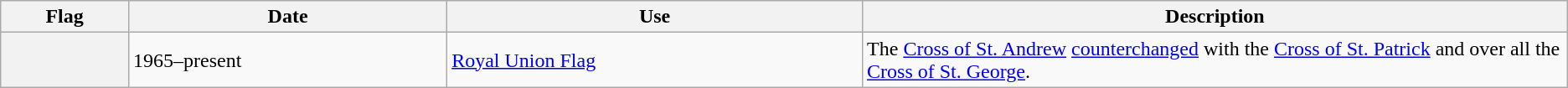<table class="wikitable">
<tr>
<th scope="col">Flag</th>
<th scope="col">Date</th>
<th scope="col">Use</th>
<th scope="col" style="width: 45%;">Description</th>
</tr>
<tr>
<th scope="row"></th>
<td>1965–present</td>
<td><a href='#'>Royal Union Flag</a></td>
<td>The <a href='#'>Cross of St. Andrew</a> <a href='#'>counterchanged</a> with the <a href='#'>Cross of St. Patrick</a> and over all the <a href='#'>Cross of St. George</a>.</td>
</tr>
</table>
